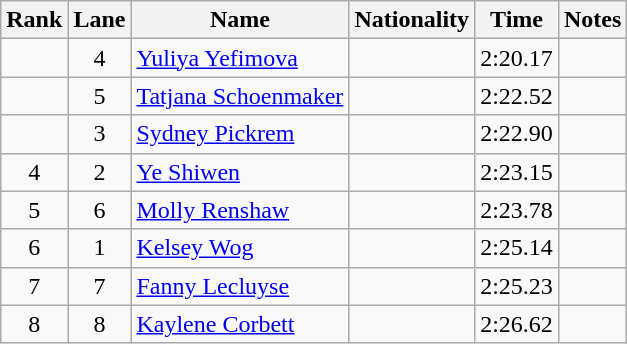<table class="wikitable sortable" style="text-align:center">
<tr>
<th>Rank</th>
<th>Lane</th>
<th>Name</th>
<th>Nationality</th>
<th>Time</th>
<th>Notes</th>
</tr>
<tr>
<td></td>
<td>4</td>
<td align=left><a href='#'>Yuliya Yefimova</a></td>
<td align=left></td>
<td>2:20.17</td>
<td></td>
</tr>
<tr>
<td></td>
<td>5</td>
<td align=left><a href='#'>Tatjana Schoenmaker</a></td>
<td align=left></td>
<td>2:22.52</td>
<td></td>
</tr>
<tr>
<td></td>
<td>3</td>
<td align=left><a href='#'>Sydney Pickrem</a></td>
<td align=left></td>
<td>2:22.90</td>
<td></td>
</tr>
<tr>
<td>4</td>
<td>2</td>
<td align=left><a href='#'>Ye Shiwen</a></td>
<td align=left></td>
<td>2:23.15</td>
<td></td>
</tr>
<tr>
<td>5</td>
<td>6</td>
<td align=left><a href='#'>Molly Renshaw</a></td>
<td align=left></td>
<td>2:23.78</td>
<td></td>
</tr>
<tr>
<td>6</td>
<td>1</td>
<td align=left><a href='#'>Kelsey Wog</a></td>
<td align=left></td>
<td>2:25.14</td>
<td></td>
</tr>
<tr>
<td>7</td>
<td>7</td>
<td align=left><a href='#'>Fanny Lecluyse</a></td>
<td align=left></td>
<td>2:25.23</td>
<td></td>
</tr>
<tr>
<td>8</td>
<td>8</td>
<td align=left><a href='#'>Kaylene Corbett</a></td>
<td align=left></td>
<td>2:26.62</td>
<td></td>
</tr>
</table>
